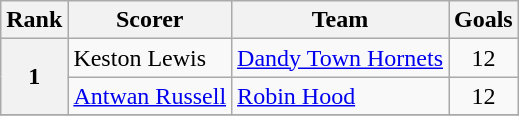<table class="wikitable" style="text-align:center">
<tr>
<th>Rank</th>
<th>Scorer</th>
<th>Team</th>
<th>Goals</th>
</tr>
<tr>
<th rowspan="2">1</th>
<td align="left"> Keston Lewis</td>
<td align="left"><a href='#'>Dandy Town Hornets</a></td>
<td>12</td>
</tr>
<tr>
<td align="left"> <a href='#'>Antwan Russell</a></td>
<td align="left"><a href='#'>Robin Hood</a></td>
<td>12</td>
</tr>
<tr>
</tr>
</table>
